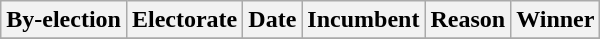<table class="wikitable">
<tr align=center>
<th>By-election</th>
<th>Electorate</th>
<th>Date</th>
<th>Incumbent</th>
<th>Reason</th>
<th>Winner</th>
</tr>
<tr>
</tr>
</table>
